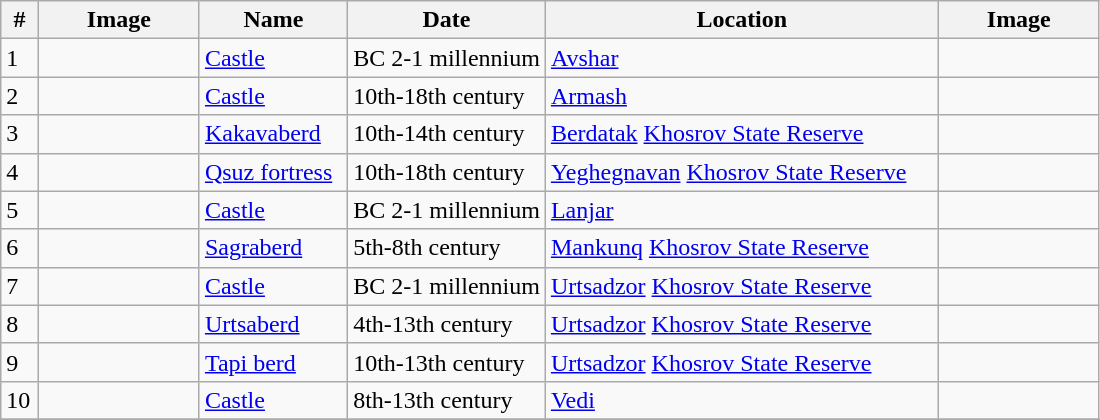<table class="sortable wikitable">
<tr valign=bottom>
<th>#</th>
<th width=100px>Image</th>
<th width=>Name</th>
<th width=18%>Date</th>
<th width=>Location</th>
<th width=100px>Image</th>
</tr>
<tr>
<td>1</td>
<td></td>
<td><a href='#'>Castle</a></td>
<td data-sort-value="-2000">BC 2-1 millennium</td>
<td><a href='#'>Avshar</a></td>
<td></td>
</tr>
<tr>
<td>2</td>
<td></td>
<td><a href='#'>Castle</a></td>
<td data-sort-value="1000">10th-18th century</td>
<td><a href='#'>Armash</a></td>
<td></td>
</tr>
<tr>
<td>3</td>
<td></td>
<td><a href='#'>Kakavaberd</a></td>
<td data-sort-value="1000">10th-14th century</td>
<td><a href='#'>Berdatak</a> <a href='#'>Khosrov State Reserve</a></td>
<td></td>
</tr>
<tr>
<td>4</td>
<td></td>
<td><a href='#'>Qsuz fortress</a></td>
<td data-sort-value="1000">10th-18th century</td>
<td><a href='#'>Yeghegnavan</a> <a href='#'>Khosrov State Reserve</a></td>
<td></td>
</tr>
<tr>
<td>5</td>
<td></td>
<td><a href='#'>Castle</a></td>
<td data-sort-value="-2000">BC 2-1 millennium</td>
<td><a href='#'>Lanjar</a></td>
<td></td>
</tr>
<tr>
<td>6</td>
<td></td>
<td><a href='#'>Sagraberd</a></td>
<td data-sort-value="500">5th-8th century</td>
<td><a href='#'>Mankunq</a> <a href='#'>Khosrov State Reserve</a></td>
<td></td>
</tr>
<tr>
<td>7</td>
<td></td>
<td><a href='#'>Castle</a></td>
<td data-sort-value="-2000">BC 2-1 millennium</td>
<td><a href='#'>Urtsadzor</a> <a href='#'>Khosrov State Reserve</a></td>
<td></td>
</tr>
<tr>
<td>8</td>
<td></td>
<td><a href='#'>Urtsaberd</a></td>
<td data-sort-value="400">4th-13th century</td>
<td><a href='#'>Urtsadzor</a> <a href='#'>Khosrov State Reserve</a></td>
<td></td>
</tr>
<tr>
<td>9</td>
<td></td>
<td><a href='#'>Tapi berd</a></td>
<td data-sort-value="1000">10th-13th century</td>
<td><a href='#'>Urtsadzor</a> <a href='#'>Khosrov State Reserve</a></td>
<td></td>
</tr>
<tr>
<td>10</td>
<td></td>
<td><a href='#'>Castle</a></td>
<td data-sort-value="800">8th-13th century</td>
<td><a href='#'>Vedi</a></td>
<td></td>
</tr>
<tr>
</tr>
</table>
